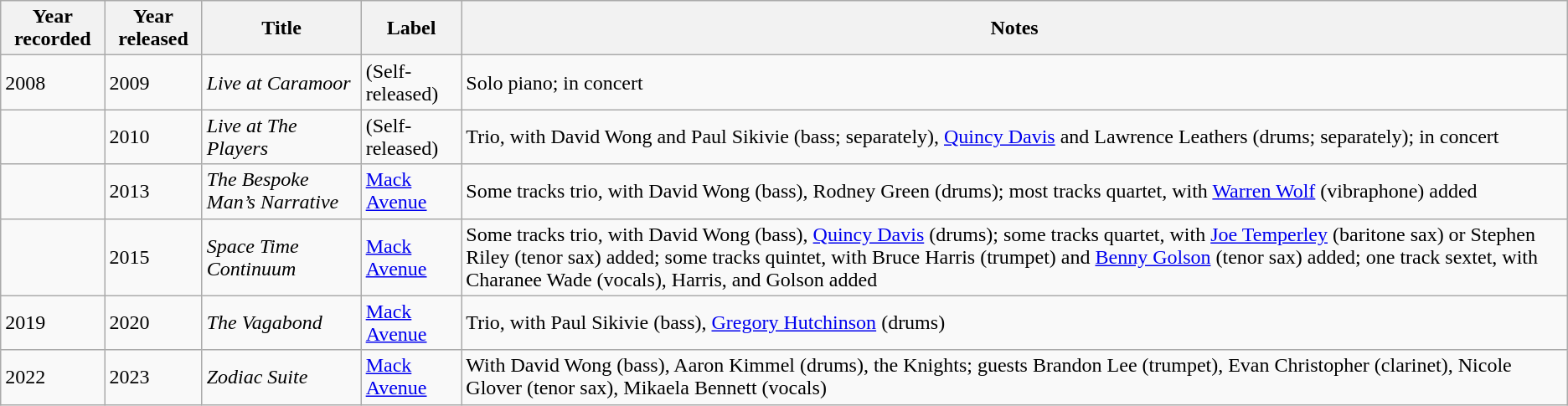<table class="wikitable sortable">
<tr>
<th>Year recorded</th>
<th>Year released</th>
<th>Title</th>
<th>Label</th>
<th>Notes</th>
</tr>
<tr>
<td>2008</td>
<td>2009</td>
<td><em>Live at Caramoor</em></td>
<td>(Self-released)</td>
<td>Solo piano; in concert</td>
</tr>
<tr>
<td></td>
<td>2010</td>
<td><em>Live at The Players</em></td>
<td>(Self-released)</td>
<td>Trio, with David Wong and Paul Sikivie (bass; separately), <a href='#'>Quincy Davis</a> and Lawrence Leathers (drums; separately); in concert</td>
</tr>
<tr>
<td></td>
<td>2013</td>
<td><em>The Bespoke Man’s Narrative</em></td>
<td><a href='#'>Mack Avenue</a></td>
<td>Some tracks trio, with David Wong (bass), Rodney Green (drums); most tracks quartet, with <a href='#'>Warren Wolf</a> (vibraphone) added</td>
</tr>
<tr>
<td></td>
<td>2015</td>
<td><em>Space Time Continuum</em></td>
<td><a href='#'>Mack Avenue</a></td>
<td>Some tracks trio, with David Wong (bass), <a href='#'>Quincy Davis</a> (drums); some tracks quartet, with <a href='#'>Joe Temperley</a> (baritone sax) or Stephen Riley (tenor sax) added; some tracks quintet, with Bruce Harris (trumpet) and <a href='#'>Benny Golson</a> (tenor sax) added; one track sextet, with Charanee Wade (vocals), Harris, and Golson added</td>
</tr>
<tr>
<td>2019</td>
<td>2020</td>
<td><em>The Vagabond</em></td>
<td><a href='#'>Mack Avenue</a></td>
<td>Trio, with Paul Sikivie (bass), <a href='#'>Gregory Hutchinson</a> (drums)</td>
</tr>
<tr>
<td>2022</td>
<td>2023</td>
<td><em>Zodiac Suite</em></td>
<td><a href='#'>Mack Avenue</a></td>
<td>With David Wong (bass), Aaron Kimmel (drums), the Knights; guests Brandon Lee (trumpet), Evan Christopher (clarinet), Nicole Glover (tenor sax), Mikaela Bennett (vocals)</td>
</tr>
</table>
